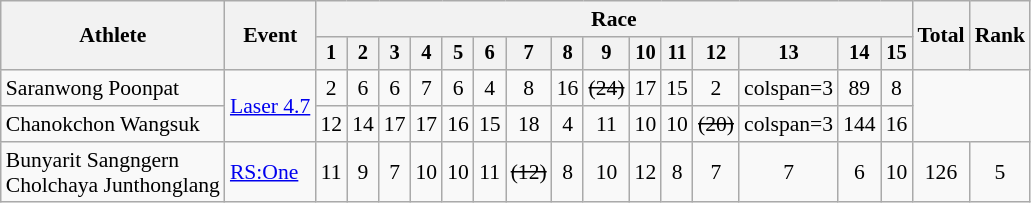<table class=wikitable style=font-size:90%;text-align:center>
<tr>
<th rowspan="2">Athlete</th>
<th rowspan="2">Event</th>
<th colspan=15>Race</th>
<th rowspan=2>Total</th>
<th rowspan=2>Rank</th>
</tr>
<tr style="font-size:95%">
<th>1</th>
<th>2</th>
<th>3</th>
<th>4</th>
<th>5</th>
<th>6</th>
<th>7</th>
<th>8</th>
<th>9</th>
<th>10</th>
<th>11</th>
<th>12</th>
<th>13</th>
<th>14</th>
<th>15</th>
</tr>
<tr>
<td align=left>Saranwong Poonpat</td>
<td align=left rowspan=2><a href='#'>Laser 4.7</a></td>
<td>2</td>
<td>6</td>
<td>6</td>
<td>7</td>
<td>6</td>
<td>4</td>
<td>8</td>
<td>16</td>
<td><s>(24)</s><br></td>
<td>17</td>
<td>15</td>
<td>2</td>
<td>colspan=3 </td>
<td>89</td>
<td>8</td>
</tr>
<tr>
<td align=left>Chanokchon Wangsuk</td>
<td>12</td>
<td>14</td>
<td>17</td>
<td>17</td>
<td>16</td>
<td>15</td>
<td>18</td>
<td>4</td>
<td>11</td>
<td>10</td>
<td>10</td>
<td><s>(20)</s></td>
<td>colspan=3 </td>
<td>144</td>
<td>16</td>
</tr>
<tr>
<td align=left>Bunyarit Sangngern<br>Cholchaya Junthonglang</td>
<td align=left rowspan=2><a href='#'>RS:One</a></td>
<td>11</td>
<td>9</td>
<td>7</td>
<td>10</td>
<td>10</td>
<td>11</td>
<td><s>(12)</s></td>
<td>8</td>
<td>10</td>
<td>12</td>
<td>8</td>
<td>7</td>
<td>7</td>
<td>6</td>
<td>10</td>
<td>126</td>
<td>5</td>
</tr>
</table>
